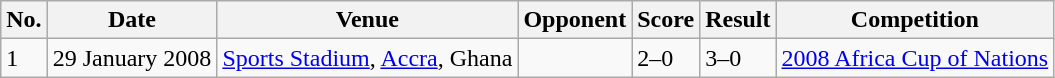<table class="wikitable">
<tr>
<th>No.</th>
<th>Date</th>
<th>Venue</th>
<th>Opponent</th>
<th>Score</th>
<th>Result</th>
<th>Competition</th>
</tr>
<tr>
<td>1</td>
<td>29 January 2008</td>
<td><a href='#'>Sports Stadium</a>, <a href='#'>Accra</a>, Ghana</td>
<td></td>
<td>2–0</td>
<td>3–0</td>
<td><a href='#'>2008 Africa Cup of Nations</a></td>
</tr>
</table>
